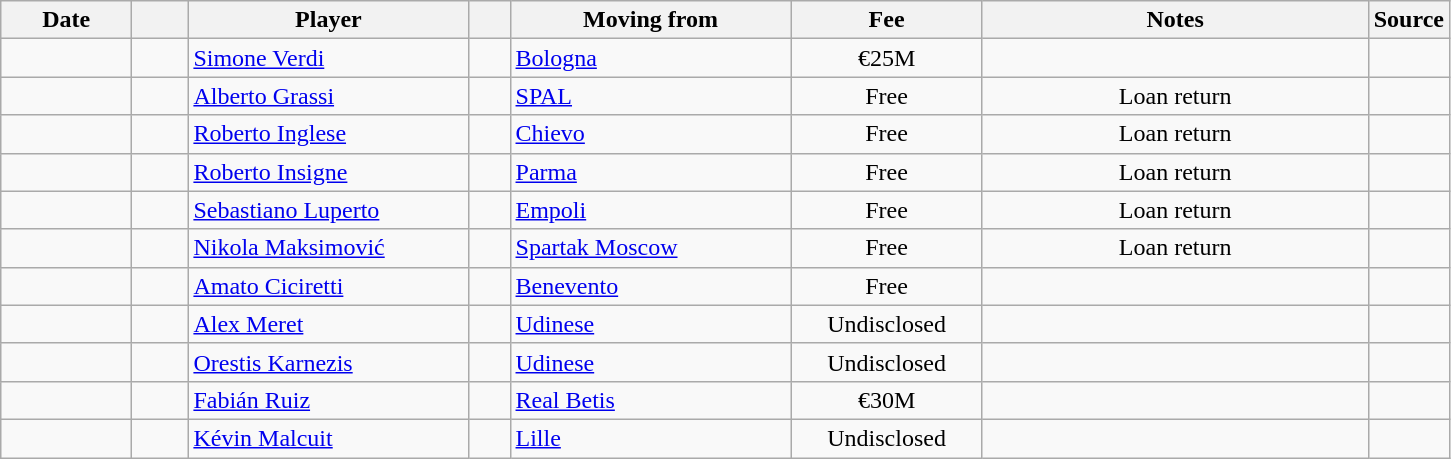<table class="wikitable sortable">
<tr>
<th style="width:80px;">Date</th>
<th style="width:30px;"></th>
<th style="width:180px;">Player</th>
<th style="width:20px;"></th>
<th style="width:180px;">Moving from</th>
<th style="width:120px;" class="unsortable">Fee</th>
<th style="width:250px;" class="unsortable">Notes</th>
<th style="width:20px;">Source</th>
</tr>
<tr>
<td></td>
<td align=center></td>
<td> <a href='#'>Simone Verdi</a></td>
<td align=center></td>
<td> <a href='#'>Bologna</a></td>
<td align=center>€25M</td>
<td align=center></td>
<td></td>
</tr>
<tr>
<td></td>
<td align=center></td>
<td> <a href='#'>Alberto Grassi</a></td>
<td align=center></td>
<td> <a href='#'>SPAL</a></td>
<td align=center>Free</td>
<td align=center>Loan return</td>
<td></td>
</tr>
<tr>
<td></td>
<td align=center></td>
<td> <a href='#'>Roberto Inglese</a></td>
<td align=center></td>
<td> <a href='#'>Chievo</a></td>
<td align=center>Free</td>
<td align=center>Loan return</td>
<td></td>
</tr>
<tr>
<td></td>
<td align=center></td>
<td> <a href='#'>Roberto Insigne</a></td>
<td align=center></td>
<td> <a href='#'>Parma</a></td>
<td align=center>Free</td>
<td align=center>Loan return</td>
<td></td>
</tr>
<tr>
<td></td>
<td align=center></td>
<td> <a href='#'>Sebastiano Luperto</a></td>
<td align=center></td>
<td> <a href='#'>Empoli</a></td>
<td align=center>Free</td>
<td align=center>Loan return</td>
<td></td>
</tr>
<tr>
<td></td>
<td align=center></td>
<td> <a href='#'>Nikola Maksimović</a></td>
<td align=center></td>
<td> <a href='#'>Spartak Moscow</a></td>
<td align=center>Free</td>
<td align=center>Loan return</td>
<td></td>
</tr>
<tr>
<td></td>
<td align=center></td>
<td> <a href='#'>Amato Ciciretti</a></td>
<td align=center></td>
<td> <a href='#'>Benevento</a></td>
<td align=center>Free</td>
<td align=center></td>
<td></td>
</tr>
<tr>
<td></td>
<td align=center></td>
<td> <a href='#'>Alex Meret</a></td>
<td align=center></td>
<td> <a href='#'>Udinese</a></td>
<td align=center>Undisclosed</td>
<td align=center></td>
<td></td>
</tr>
<tr>
<td></td>
<td align=center></td>
<td> <a href='#'>Orestis Karnezis</a></td>
<td align=center></td>
<td> <a href='#'>Udinese</a></td>
<td align=center>Undisclosed</td>
<td align=center></td>
<td></td>
</tr>
<tr>
<td></td>
<td align=center></td>
<td> <a href='#'>Fabián Ruiz</a></td>
<td align=center></td>
<td> <a href='#'>Real Betis</a></td>
<td align=center>€30M</td>
<td align=center></td>
<td></td>
</tr>
<tr>
<td></td>
<td align=center></td>
<td> <a href='#'>Kévin Malcuit</a></td>
<td align=center></td>
<td> <a href='#'>Lille</a></td>
<td align=center>Undisclosed</td>
<td align=center></td>
<td></td>
</tr>
</table>
